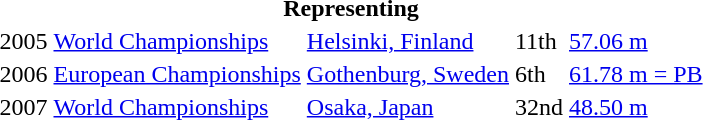<table>
<tr>
<th colspan="5">Representing </th>
</tr>
<tr>
<td>2005</td>
<td><a href='#'>World Championships</a></td>
<td><a href='#'>Helsinki, Finland</a></td>
<td>11th</td>
<td><a href='#'>57.06 m</a></td>
</tr>
<tr>
<td>2006</td>
<td><a href='#'>European Championships</a></td>
<td><a href='#'>Gothenburg, Sweden</a></td>
<td>6th</td>
<td><a href='#'>61.78 m = PB</a></td>
</tr>
<tr>
<td>2007</td>
<td><a href='#'>World Championships</a></td>
<td><a href='#'>Osaka, Japan</a></td>
<td>32nd</td>
<td><a href='#'>48.50 m</a></td>
</tr>
</table>
